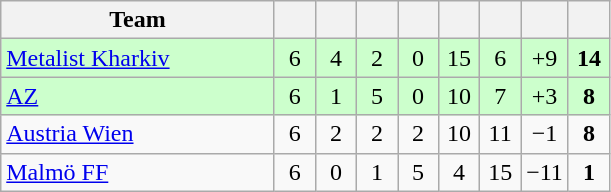<table class="wikitable" style="text-align: center;">
<tr>
<th width=175>Team</th>
<th width=20></th>
<th width=20></th>
<th width=20></th>
<th width=20></th>
<th width=20></th>
<th width=20></th>
<th width=20></th>
<th width=20></th>
</tr>
<tr bgcolor=ccffcc>
<td align=left> <a href='#'>Metalist Kharkiv</a></td>
<td>6</td>
<td>4</td>
<td>2</td>
<td>0</td>
<td>15</td>
<td>6</td>
<td>+9</td>
<td><strong>14</strong></td>
</tr>
<tr bgcolor=ccffcc>
<td align=left> <a href='#'>AZ</a></td>
<td>6</td>
<td>1</td>
<td>5</td>
<td>0</td>
<td>10</td>
<td>7</td>
<td>+3</td>
<td><strong>8</strong></td>
</tr>
<tr bgcolor=>
<td align=left> <a href='#'>Austria Wien</a></td>
<td>6</td>
<td>2</td>
<td>2</td>
<td>2</td>
<td>10</td>
<td>11</td>
<td>−1</td>
<td><strong>8</strong></td>
</tr>
<tr bgcolor=>
<td align=left> <a href='#'>Malmö FF</a></td>
<td>6</td>
<td>0</td>
<td>1</td>
<td>5</td>
<td>4</td>
<td>15</td>
<td>−11</td>
<td><strong>1</strong></td>
</tr>
</table>
